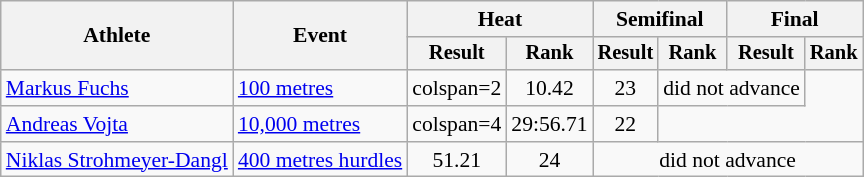<table class=wikitable style=font-size:90%>
<tr>
<th rowspan=2>Athlete</th>
<th rowspan=2>Event</th>
<th colspan=2>Heat</th>
<th colspan=2>Semifinal</th>
<th colspan=2>Final</th>
</tr>
<tr style=font-size:95%>
<th>Result</th>
<th>Rank</th>
<th>Result</th>
<th>Rank</th>
<th>Result</th>
<th>Rank</th>
</tr>
<tr align=center>
<td align=left><a href='#'>Markus Fuchs</a></td>
<td align=left><a href='#'>100 metres</a></td>
<td>colspan=2</td>
<td>10.42</td>
<td>23</td>
<td colspan=2>did not advance</td>
</tr>
<tr align=center>
<td align=left><a href='#'>Andreas Vojta</a></td>
<td align=left><a href='#'>10,000 metres</a></td>
<td>colspan=4</td>
<td>29:56.71</td>
<td>22</td>
</tr>
<tr align=center>
<td align=left><a href='#'>Niklas Strohmeyer-Dangl</a></td>
<td align=left><a href='#'>400 metres hurdles</a></td>
<td>51.21</td>
<td>24</td>
<td colspan=4>did not advance</td>
</tr>
</table>
